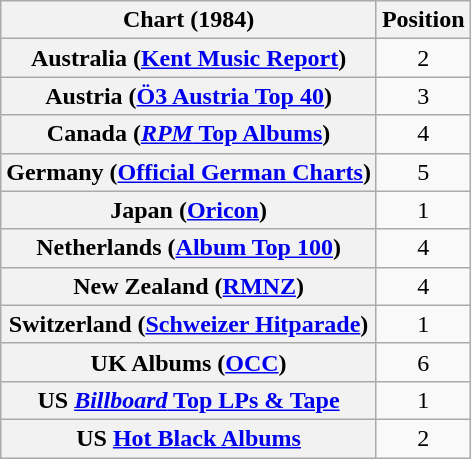<table class="wikitable sortable plainrowheaders" style="text-align:center">
<tr>
<th>Chart (1984)</th>
<th>Position</th>
</tr>
<tr>
<th scope="row">Australia (<a href='#'>Kent Music Report</a>)</th>
<td>2</td>
</tr>
<tr>
<th scope="row">Austria (<a href='#'>Ö3 Austria Top 40</a>)</th>
<td>3</td>
</tr>
<tr>
<th scope="row">Canada (<a href='#'><em>RPM</em> Top Albums</a>)</th>
<td>4</td>
</tr>
<tr>
<th scope="row">Germany (<a href='#'>Official German Charts</a>)</th>
<td>5</td>
</tr>
<tr>
<th scope="row">Japan (<a href='#'>Oricon</a>)</th>
<td>1</td>
</tr>
<tr>
<th scope="row">Netherlands (<a href='#'>Album Top 100</a>)</th>
<td>4</td>
</tr>
<tr>
<th scope="row">New Zealand (<a href='#'>RMNZ</a>)</th>
<td>4</td>
</tr>
<tr>
<th scope="row">Switzerland (<a href='#'>Schweizer Hitparade</a>)</th>
<td>1</td>
</tr>
<tr>
<th scope="row">UK Albums (<a href='#'>OCC</a>)</th>
<td>6</td>
</tr>
<tr>
<th scope="row">US <a href='#'><em>Billboard</em> Top LPs & Tape</a></th>
<td>1</td>
</tr>
<tr>
<th scope="row">US <a href='#'>Hot Black Albums</a></th>
<td>2</td>
</tr>
</table>
